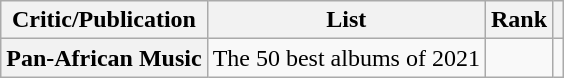<table class="wikitable sortable plainrowheaders" style="border:none; margin:0;">
<tr>
<th scope="col">Critic/Publication</th>
<th scope="col" class="unsortable">List</th>
<th scope="col" data-sort-type="number">Rank</th>
<th scope="col" class="unsortable"></th>
</tr>
<tr>
<th scope="row">Pan-African Music</th>
<td>The 50 best albums of 2021</td>
<td></td>
<td></td>
</tr>
</table>
